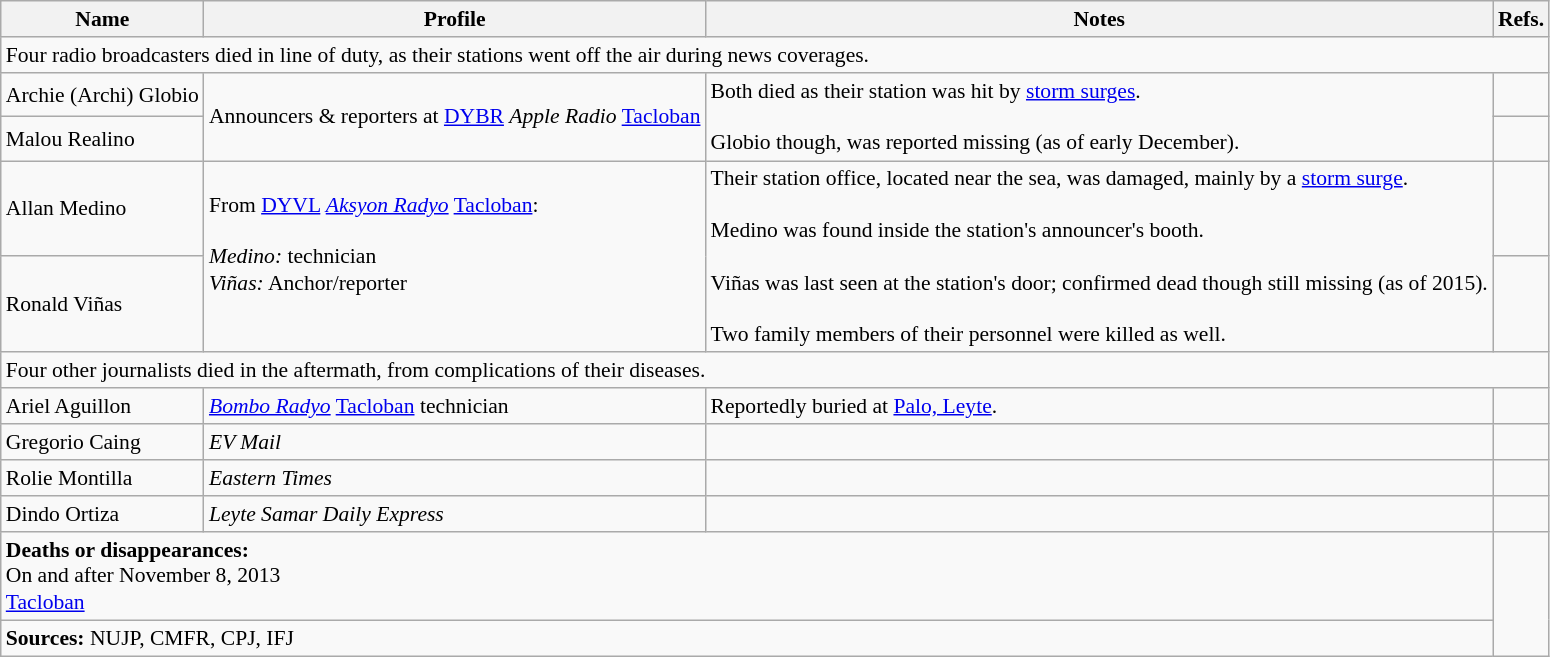<table class="wikitable" style="line-height:1.20em; font-size:90%;">
<tr>
<th>Name</th>
<th>Profile</th>
<th>Notes</th>
<th>Refs.</th>
</tr>
<tr>
<td colspan="4">Four radio broadcasters died in line of duty, as their stations went off the air during news coverages.</td>
</tr>
<tr>
<td>Archie (Archi) Globio</td>
<td rowspan="2">Announcers & reporters at <a href='#'>DYBR</a> <em>Apple Radio</em> <a href='#'>Tacloban</a></td>
<td rowspan="2">Both died as their station was hit by <a href='#'>storm surges</a>.<br><br>Globio though, was reported missing (as of early December).</td>
<td></td>
</tr>
<tr>
<td>Malou Realino</td>
<td></td>
</tr>
<tr>
<td>Allan Medino</td>
<td rowspan="2">From <a href='#'>DYVL</a> <em><a href='#'>Aksyon Radyo</a></em> <a href='#'>Tacloban</a>:<br><br><em>Medino:</em> technician<br><em>Viñas:</em> Anchor/reporter<br><br></td>
<td rowspan="2">Their station office, located near the sea, was damaged, mainly by a <a href='#'>storm surge</a>.<br><br>Medino was found inside the station's announcer's booth.<br><br>Viñas was last seen at the station's door; confirmed dead though still missing (as of 2015).<br><br>Two family members of their personnel were killed as well.</td>
<td></td>
</tr>
<tr>
<td>Ronald Viñas</td>
<td><br></td>
</tr>
<tr>
<td colspan="4">Four other journalists died in the aftermath, from complications of their diseases.</td>
</tr>
<tr>
<td>Ariel Aguillon</td>
<td><em><a href='#'>Bombo Radyo</a></em> <a href='#'>Tacloban</a> technician</td>
<td>Reportedly buried at <a href='#'>Palo, Leyte</a>.</td>
<td></td>
</tr>
<tr>
<td>Gregorio Caing</td>
<td><em>EV Mail</em></td>
<td></td>
<td></td>
</tr>
<tr>
<td>Rolie Montilla</td>
<td><em>Eastern Times</em></td>
<td></td>
<td></td>
</tr>
<tr>
<td>Dindo Ortiza</td>
<td><em>Leyte Samar Daily Express</em></td>
<td></td>
<td></td>
</tr>
<tr>
<td colspan="3"><strong>Deaths or disappearances:</strong><br>On and after November 8, 2013<br><a href='#'>Tacloban</a></td>
<td rowspan="2"></td>
</tr>
<tr>
<td colspan="3"><strong>Sources:</strong> NUJP, CMFR, CPJ, IFJ</td>
</tr>
</table>
